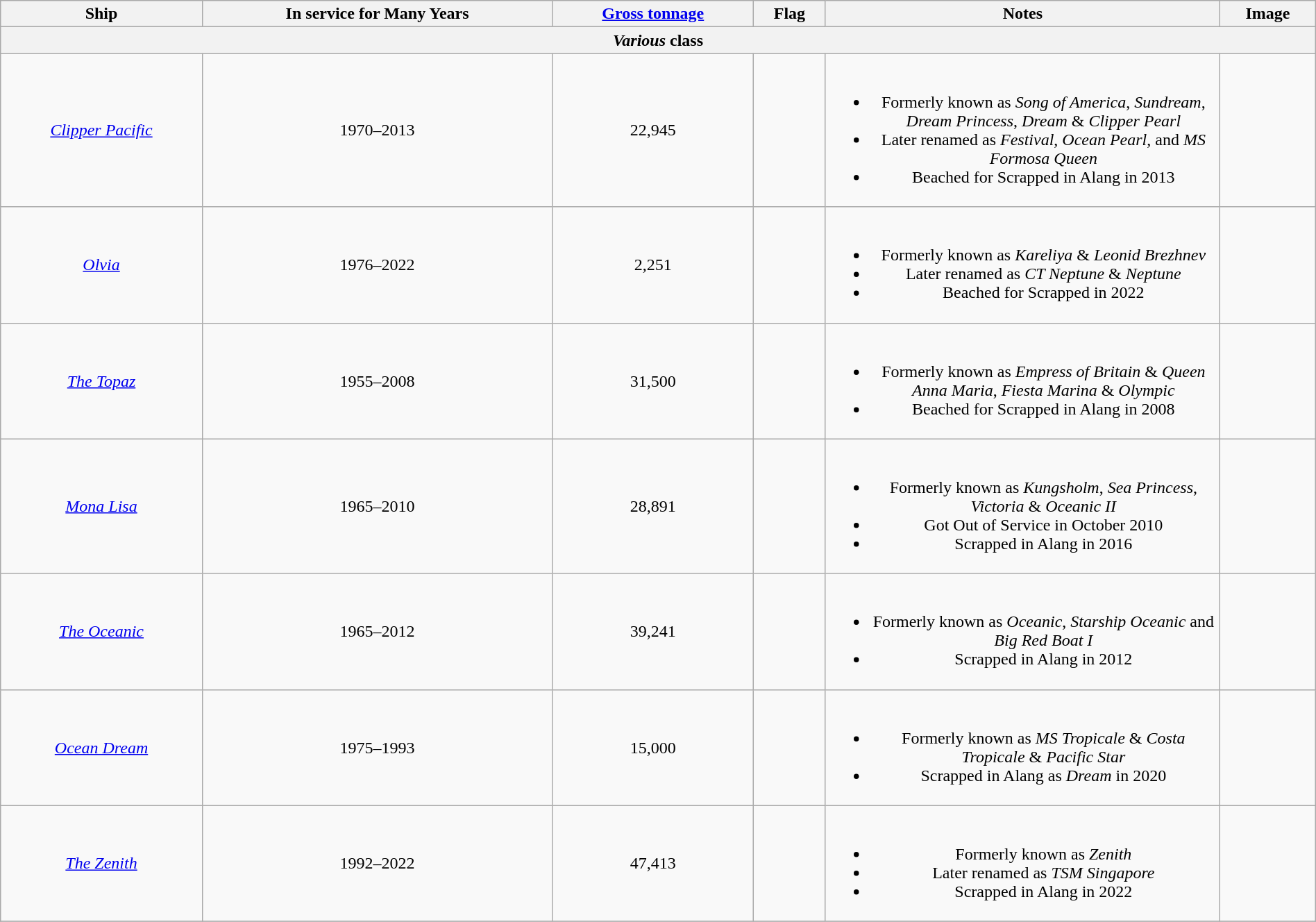<table class="wikitable sortable" style="width:100%; text-align:center;">
<tr>
<th>Ship</th>
<th>In service for Many Years</th>
<th><a href='#'>Gross tonnage</a></th>
<th>Flag</th>
<th scope="col" style="width: 30%">Notes</th>
<th>Image</th>
</tr>
<tr>
<th colspan="6"><em>Various</em> class</th>
</tr>
<tr>
<td><em><a href='#'>Clipper Pacific</a></em></td>
<td>1970–2013</td>
<td>22,945</td>
<td></td>
<td><br><ul><li>Formerly known as <em>Song of America</em>, <em>Sundream</em>, <em>Dream Princess</em>, <em>Dream</em> & <em>Clipper Pearl</em></li><li>Later renamed as <em>Festival</em>, <em>Ocean Pearl</em>, and <em>MS Formosa Queen</em></li><li>Beached for Scrapped in Alang in 2013</li></ul></td>
<td></td>
</tr>
<tr>
<td><em><a href='#'>Olvia</a></em></td>
<td>1976–2022</td>
<td>2,251</td>
<td></td>
<td><br><ul><li>Formerly known as <em>Kareliya</em> & <em>Leonid Brezhnev</em></li><li>Later renamed as <em>CT Neptune</em> & <em>Neptune</em></li><li>Beached for Scrapped in 2022</li></ul></td>
<td></td>
</tr>
<tr>
<td><em><a href='#'>The Topaz</a></em></td>
<td>1955–2008</td>
<td>31,500</td>
<td></td>
<td><br><ul><li>Formerly known as <em>Empress of Britain</em> & <em>Queen Anna Maria</em>, <em>Fiesta Marina</em> & <em>Olympic</em></li><li>Beached for Scrapped in Alang in 2008</li></ul></td>
<td></td>
</tr>
<tr>
<td><em><a href='#'>Mona Lisa</a></em></td>
<td>1965–2010</td>
<td>28,891</td>
<td></td>
<td><br><ul><li>Formerly known as <em>Kungsholm</em>, <em>Sea Princess</em>, <em>Victoria</em> & <em>Oceanic II</em></li><li>Got Out of Service in October 2010</li><li>Scrapped in Alang in 2016</li></ul></td>
<td></td>
</tr>
<tr>
<td><em><a href='#'>The Oceanic</a></em></td>
<td>1965–2012</td>
<td>39,241</td>
<td></td>
<td><br><ul><li>Formerly known as <em>Oceanic</em>, <em>Starship Oceanic</em> and <em>Big Red Boat I</em></li><li>Scrapped in Alang in 2012</li></ul></td>
<td></td>
</tr>
<tr>
<td><em><a href='#'>Ocean Dream</a></em></td>
<td>1975–1993</td>
<td>15,000</td>
<td></td>
<td><br><ul><li>Formerly known as <em>MS Tropicale</em> & <em>Costa Tropicale</em> & <em>Pacific Star</em></li><li>Scrapped in Alang as <em>Dream</em> in 2020</li></ul></td>
<td></td>
</tr>
<tr>
<td><em><a href='#'>The Zenith</a></em></td>
<td>1992–2022</td>
<td>47,413</td>
<td></td>
<td><br><ul><li>Formerly known as <em>Zenith</em></li><li>Later renamed as <em>TSM Singapore</em></li><li>Scrapped in Alang  in 2022</li></ul></td>
<td></td>
</tr>
<tr>
</tr>
</table>
